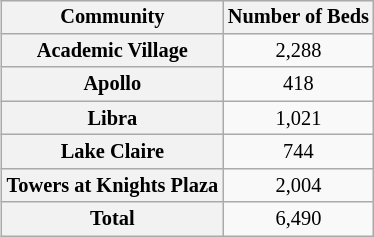<table style="text-align:center; float: right; font-size:85%; margin-left: 2em;" align="center" class="wikitable">
<tr>
<th>Community</th>
<th>Number of Beds</th>
</tr>
<tr>
<th>Academic Village</th>
<td>2,288</td>
</tr>
<tr>
<th>Apollo</th>
<td>418</td>
</tr>
<tr>
<th>Libra</th>
<td>1,021</td>
</tr>
<tr>
<th>Lake Claire</th>
<td>744</td>
</tr>
<tr>
<th>Towers at Knights Plaza</th>
<td>2,004</td>
</tr>
<tr>
<th>Total</th>
<td>6,490</td>
</tr>
</table>
